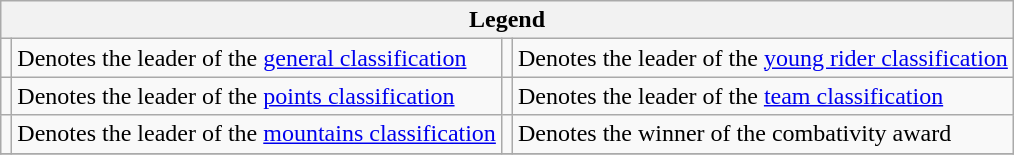<table class="wikitable">
<tr>
<th scope="col" colspan="4">Legend</th>
</tr>
<tr>
<td></td>
<td>Denotes the leader of the <a href='#'>general classification</a></td>
<td></td>
<td>Denotes the leader of the <a href='#'>young rider classification</a></td>
</tr>
<tr>
<td></td>
<td>Denotes the leader of the <a href='#'>points classification</a></td>
<td></td>
<td>Denotes the leader of the <a href='#'>team classification</a></td>
</tr>
<tr>
<td></td>
<td>Denotes the leader of the <a href='#'>mountains classification</a></td>
<td></td>
<td>Denotes the winner of the combativity award</td>
</tr>
<tr>
</tr>
</table>
